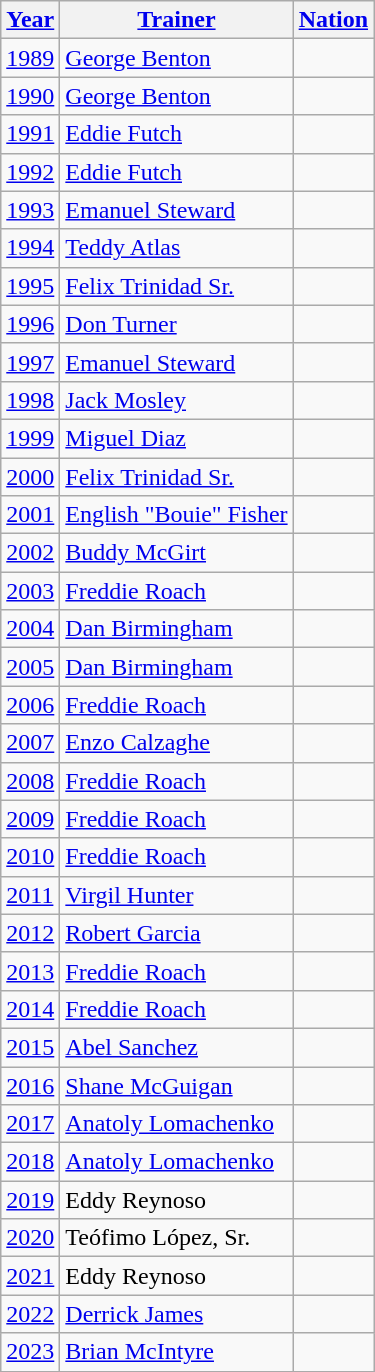<table class="wikitable">
<tr style="white-space: nowrap;">
<th><a href='#'>Year</a></th>
<th><a href='#'>Trainer</a></th>
<th><a href='#'>Nation</a></th>
</tr>
<tr>
<td><a href='#'>1989</a></td>
<td><a href='#'>George Benton</a></td>
<td></td>
</tr>
<tr>
<td><a href='#'>1990</a></td>
<td><a href='#'>George Benton</a> </td>
<td></td>
</tr>
<tr>
<td><a href='#'>1991</a></td>
<td><a href='#'>Eddie Futch</a></td>
<td></td>
</tr>
<tr>
<td><a href='#'>1992</a></td>
<td><a href='#'>Eddie Futch</a> </td>
<td></td>
</tr>
<tr>
<td><a href='#'>1993</a></td>
<td><a href='#'>Emanuel Steward</a></td>
<td></td>
</tr>
<tr>
<td><a href='#'>1994</a></td>
<td><a href='#'>Teddy Atlas</a></td>
<td></td>
</tr>
<tr>
<td><a href='#'>1995</a></td>
<td><a href='#'>Felix Trinidad Sr.</a></td>
<td></td>
</tr>
<tr>
<td><a href='#'>1996</a></td>
<td><a href='#'>Don Turner</a></td>
<td></td>
</tr>
<tr>
<td><a href='#'>1997</a></td>
<td><a href='#'>Emanuel Steward</a> </td>
<td></td>
</tr>
<tr>
<td><a href='#'>1998</a></td>
<td><a href='#'>Jack Mosley</a></td>
<td></td>
</tr>
<tr>
<td><a href='#'>1999</a></td>
<td><a href='#'>Miguel Diaz</a></td>
<td></td>
</tr>
<tr>
<td><a href='#'>2000</a></td>
<td><a href='#'>Felix Trinidad Sr.</a> </td>
<td></td>
</tr>
<tr>
<td><a href='#'>2001</a></td>
<td><a href='#'>English "Bouie" Fisher</a></td>
<td></td>
</tr>
<tr>
<td><a href='#'>2002</a></td>
<td><a href='#'>Buddy McGirt</a></td>
<td></td>
</tr>
<tr>
<td><a href='#'>2003</a></td>
<td><a href='#'>Freddie Roach</a></td>
<td></td>
</tr>
<tr>
<td><a href='#'>2004</a></td>
<td><a href='#'>Dan Birmingham</a></td>
<td></td>
</tr>
<tr>
<td><a href='#'>2005</a></td>
<td><a href='#'>Dan Birmingham</a> </td>
<td></td>
</tr>
<tr>
<td><a href='#'>2006</a></td>
<td><a href='#'>Freddie Roach</a> </td>
<td></td>
</tr>
<tr>
<td><a href='#'>2007</a></td>
<td><a href='#'>Enzo Calzaghe</a></td>
<td></td>
</tr>
<tr>
<td><a href='#'>2008</a></td>
<td><a href='#'>Freddie Roach</a> </td>
<td></td>
</tr>
<tr>
<td><a href='#'>2009</a></td>
<td><a href='#'>Freddie Roach</a> </td>
<td></td>
</tr>
<tr>
<td><a href='#'>2010</a></td>
<td><a href='#'>Freddie Roach</a> </td>
<td></td>
</tr>
<tr>
<td><a href='#'>2011</a></td>
<td><a href='#'>Virgil Hunter</a></td>
<td></td>
</tr>
<tr>
<td><a href='#'>2012</a></td>
<td><a href='#'>Robert Garcia</a></td>
<td></td>
</tr>
<tr>
<td><a href='#'>2013</a></td>
<td><a href='#'>Freddie Roach</a> </td>
<td></td>
</tr>
<tr>
<td><a href='#'>2014</a></td>
<td><a href='#'>Freddie Roach</a> </td>
<td></td>
</tr>
<tr>
<td><a href='#'>2015</a></td>
<td><a href='#'>Abel Sanchez</a></td>
<td></td>
</tr>
<tr>
<td><a href='#'>2016</a></td>
<td><a href='#'>Shane McGuigan</a></td>
<td></td>
</tr>
<tr>
<td><a href='#'>2017</a></td>
<td><a href='#'>Anatoly Lomachenko</a></td>
<td></td>
</tr>
<tr>
<td><a href='#'>2018</a></td>
<td><a href='#'>Anatoly Lomachenko</a> </td>
<td></td>
</tr>
<tr>
<td><a href='#'>2019</a></td>
<td>Eddy Reynoso</td>
<td></td>
</tr>
<tr>
<td><a href='#'>2020</a></td>
<td>Teófimo López, Sr.</td>
<td></td>
</tr>
<tr>
<td><a href='#'>2021</a></td>
<td>Eddy Reynoso </td>
<td></td>
</tr>
<tr>
<td><a href='#'>2022</a></td>
<td><a href='#'>Derrick James</a></td>
<td></td>
</tr>
<tr>
<td><a href='#'>2023</a></td>
<td><a href='#'>Brian McIntyre</a></td>
<td></td>
</tr>
</table>
